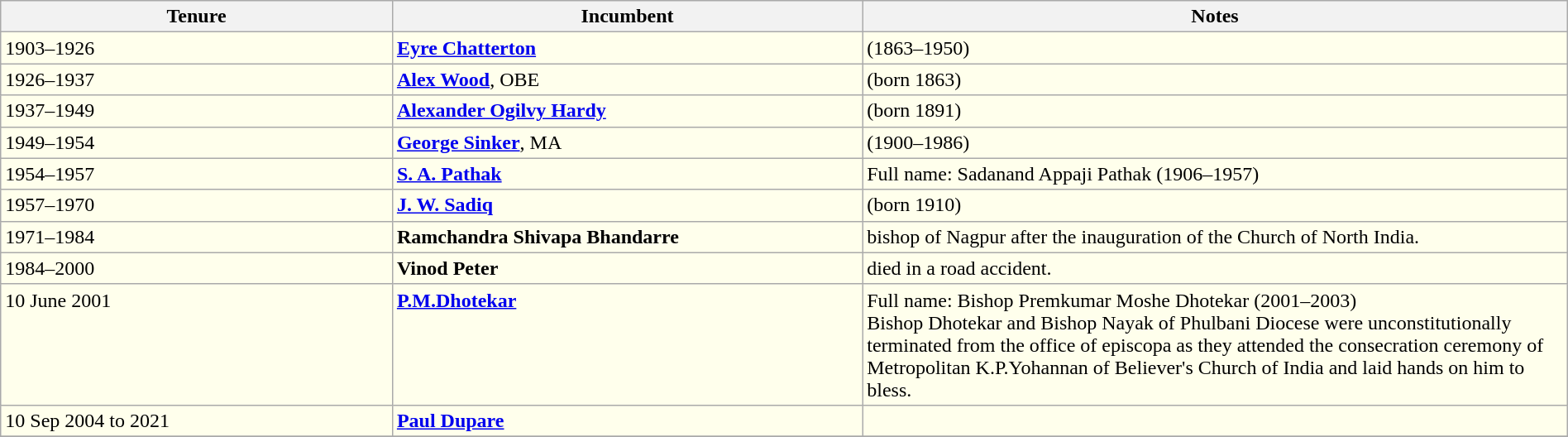<table class="wikitable" width="100%" cellpadding="2">
<tr style="text-align:left">
<th width="25%">Tenure</th>
<th width="30%">Incumbent</th>
<th width="45%">Notes</th>
</tr>
<tr style="vertical-align:top; background:#ffffec">
<td>1903–1926</td>
<td><strong><a href='#'>Eyre Chatterton</a></strong></td>
<td>(1863–1950)</td>
</tr>
<tr style="vertical-align:top; background:#ffffec">
<td>1926–1937</td>
<td><strong><a href='#'>Alex Wood</a></strong>, OBE</td>
<td>(born 1863)</td>
</tr>
<tr style="vertical-align:top; background:#ffffec">
<td>1937–1949</td>
<td><strong><a href='#'>Alexander Ogilvy Hardy</a></strong></td>
<td>(born 1891)</td>
</tr>
<tr style="vertical-align:top; background:#ffffec">
<td>1949–1954</td>
<td><strong><a href='#'>George Sinker</a></strong>, MA</td>
<td>(1900–1986)</td>
</tr>
<tr style="vertical-align:top; background:#ffffec">
<td>1954–1957</td>
<td><strong><a href='#'>S. A. Pathak</a></strong></td>
<td>Full name: Sadanand Appaji Pathak (1906–1957)</td>
</tr>
<tr style="vertical-align:top; background:#ffffec">
<td>1957–1970</td>
<td><strong><a href='#'>J. W. Sadiq</a></strong></td>
<td>(born 1910)</td>
</tr>
<tr style="vertical-align:top; background:#ffffec">
<td>1971–1984</td>
<td><strong>Ramchandra Shivapa Bhandarre</strong></td>
<td>bishop of Nagpur after the inauguration of the Church of North India.</td>
</tr>
<tr style="vertical-align:top; background:#ffffec">
<td>1984–2000</td>
<td><strong>Vinod Peter</strong></td>
<td>died in a road accident.</td>
</tr>
<tr style="vertical-align:top; background:#ffffec">
<td>10 June 2001</td>
<td><strong><a href='#'>P.M.Dhotekar</a></strong></td>
<td>Full name: Bishop Premkumar Moshe Dhotekar (2001–2003)<br>Bishop Dhotekar and Bishop Nayak of Phulbani Diocese were unconstitutionally terminated from the office of episcopa as they attended the consecration ceremony of Metropolitan K.P.Yohannan of Believer's Church of India and laid hands on him to bless.</td>
</tr>
<tr style="vertical-align:top; background:#ffffec">
<td>10 Sep 2004 to 2021</td>
<td><strong><a href='#'>Paul Dupare</a></strong></td>
<td></td>
</tr>
<tr style="vertical-align:top; background:#ffffec">
</tr>
</table>
